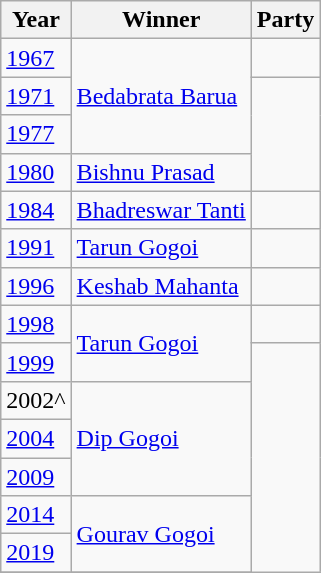<table class="wikitable sortable">
<tr>
<th>Year</th>
<th>Winner</th>
<th colspan=2>Party</th>
</tr>
<tr>
<td><a href='#'>1967</a></td>
<td rowspan="3"><a href='#'>Bedabrata Barua</a></td>
<td></td>
</tr>
<tr>
<td><a href='#'>1971</a></td>
</tr>
<tr>
<td><a href='#'>1977</a></td>
</tr>
<tr>
<td><a href='#'>1980</a></td>
<td><a href='#'>Bishnu Prasad</a></td>
</tr>
<tr>
<td><a href='#'>1984</a></td>
<td><a href='#'>Bhadreswar Tanti</a></td>
<td></td>
</tr>
<tr>
<td><a href='#'>1991</a></td>
<td><a href='#'>Tarun Gogoi</a></td>
<td></td>
</tr>
<tr>
<td><a href='#'>1996</a></td>
<td><a href='#'>Keshab Mahanta</a></td>
<td></td>
</tr>
<tr>
<td><a href='#'>1998</a></td>
<td rowspan="2"><a href='#'>Tarun Gogoi</a></td>
<td></td>
</tr>
<tr>
<td><a href='#'>1999</a></td>
</tr>
<tr>
<td>2002^</td>
<td rowspan="3"><a href='#'>Dip Gogoi</a></td>
</tr>
<tr>
<td><a href='#'>2004</a></td>
</tr>
<tr>
<td><a href='#'>2009</a></td>
</tr>
<tr>
<td><a href='#'>2014</a></td>
<td rowspan="2"><a href='#'>Gourav Gogoi</a></td>
</tr>
<tr>
<td><a href='#'>2019</a></td>
</tr>
<tr>
</tr>
</table>
